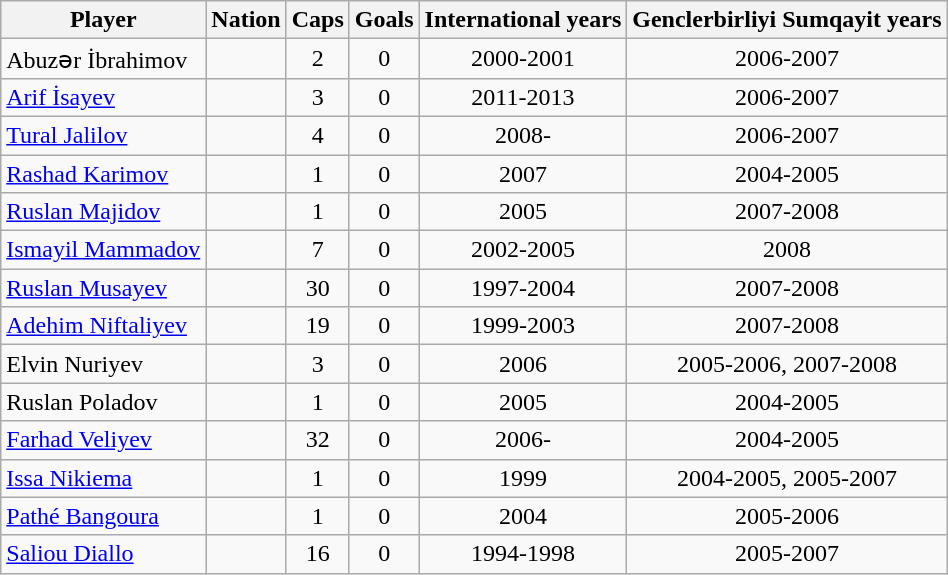<table class="wikitable sortable" style="text-align:center">
<tr>
<th>Player</th>
<th>Nation</th>
<th>Caps</th>
<th>Goals</th>
<th>International years</th>
<th>Genclerbirliyi Sumqayit years</th>
</tr>
<tr>
<td align="left">Abuzər İbrahimov</td>
<td></td>
<td>2</td>
<td>0</td>
<td>2000-2001</td>
<td>2006-2007</td>
</tr>
<tr>
<td align="left"><a href='#'>Arif İsayev</a></td>
<td></td>
<td>3</td>
<td>0</td>
<td>2011-2013</td>
<td>2006-2007</td>
</tr>
<tr>
<td align="left"><a href='#'>Tural Jalilov</a></td>
<td></td>
<td>4</td>
<td>0</td>
<td>2008-</td>
<td>2006-2007</td>
</tr>
<tr>
<td align="left"><a href='#'>Rashad Karimov</a></td>
<td></td>
<td>1</td>
<td>0</td>
<td>2007</td>
<td>2004-2005</td>
</tr>
<tr>
<td align="left"><a href='#'>Ruslan Majidov</a></td>
<td></td>
<td>1</td>
<td>0</td>
<td>2005</td>
<td>2007-2008</td>
</tr>
<tr>
<td align="left"><a href='#'>Ismayil Mammadov</a></td>
<td></td>
<td>7</td>
<td>0</td>
<td>2002-2005</td>
<td>2008</td>
</tr>
<tr>
<td align="left"><a href='#'>Ruslan Musayev</a></td>
<td></td>
<td>30</td>
<td>0</td>
<td>1997-2004</td>
<td>2007-2008</td>
</tr>
<tr>
<td align="left"><a href='#'>Adehim Niftaliyev</a></td>
<td></td>
<td>19</td>
<td>0</td>
<td>1999-2003</td>
<td>2007-2008</td>
</tr>
<tr>
<td align="left">Elvin Nuriyev</td>
<td></td>
<td>3</td>
<td>0</td>
<td>2006</td>
<td>2005-2006, 2007-2008</td>
</tr>
<tr>
<td align="left">Ruslan Poladov</td>
<td></td>
<td>1</td>
<td>0</td>
<td>2005</td>
<td>2004-2005</td>
</tr>
<tr>
<td align="left"><a href='#'>Farhad Veliyev</a></td>
<td></td>
<td>32</td>
<td>0</td>
<td>2006-</td>
<td>2004-2005</td>
</tr>
<tr>
<td align="left"><a href='#'>Issa Nikiema</a></td>
<td></td>
<td>1</td>
<td>0</td>
<td>1999</td>
<td>2004-2005, 2005-2007</td>
</tr>
<tr>
<td align="left"><a href='#'>Pathé Bangoura</a></td>
<td></td>
<td>1</td>
<td>0</td>
<td>2004</td>
<td>2005-2006</td>
</tr>
<tr>
<td align="left"><a href='#'>Saliou Diallo</a></td>
<td></td>
<td>16</td>
<td>0</td>
<td>1994-1998</td>
<td>2005-2007</td>
</tr>
</table>
